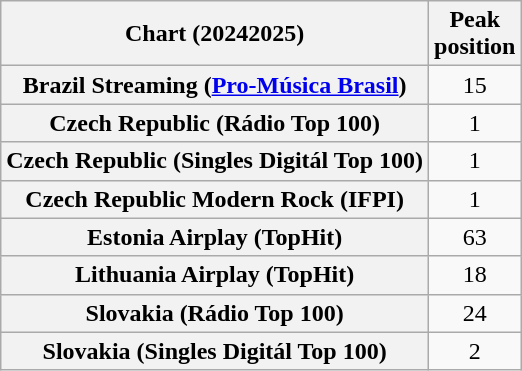<table class="wikitable plainrowheaders sortable" style="text-align:center">
<tr>
<th scope="col">Chart (20242025)</th>
<th scope="col">Peak<br>position</th>
</tr>
<tr>
<th scope="row">Brazil Streaming (<a href='#'>Pro-Música Brasil</a>)</th>
<td>15</td>
</tr>
<tr>
<th scope="row">Czech Republic (Rádio Top 100)</th>
<td>1</td>
</tr>
<tr>
<th scope="row">Czech Republic (Singles Digitál Top 100)</th>
<td>1</td>
</tr>
<tr>
<th scope="row">Czech Republic Modern Rock (IFPI)</th>
<td>1</td>
</tr>
<tr>
<th scope="row">Estonia Airplay (TopHit)</th>
<td>63</td>
</tr>
<tr>
<th scope="row">Lithuania Airplay (TopHit)</th>
<td>18</td>
</tr>
<tr>
<th scope="row">Slovakia (Rádio Top 100)</th>
<td>24</td>
</tr>
<tr>
<th scope="row">Slovakia (Singles Digitál Top 100)</th>
<td>2</td>
</tr>
</table>
